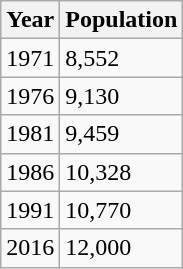<table class="wikitable">
<tr>
<th>Year</th>
<th>Population</th>
</tr>
<tr>
<td>1971</td>
<td>8,552</td>
</tr>
<tr>
<td>1976</td>
<td>9,130</td>
</tr>
<tr>
<td>1981</td>
<td>9,459</td>
</tr>
<tr>
<td>1986</td>
<td>10,328</td>
</tr>
<tr>
<td>1991</td>
<td>10,770</td>
</tr>
<tr>
<td>2016</td>
<td>12,000</td>
</tr>
</table>
